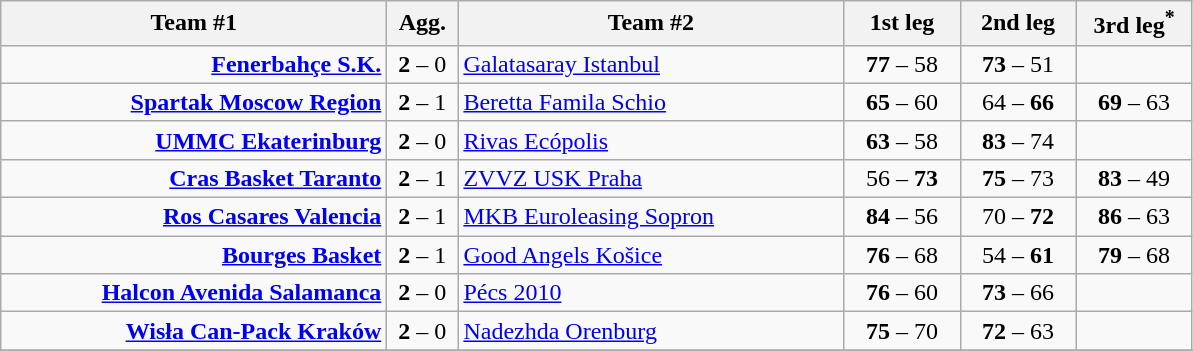<table class=wikitable style="text-align:center">
<tr>
<th width=250>Team #1</th>
<th width=40>Agg.</th>
<th width=250>Team #2</th>
<th width=70>1st leg</th>
<th width=70>2nd leg</th>
<th width=70>3rd leg<sup>*</sup></th>
</tr>
<tr>
<td align=right><strong><a href='#'>Fenerbahçe S.K.</a></strong> </td>
<td><strong>2</strong> – 0</td>
<td align=left> <a href='#'>Galatasaray Istanbul</a></td>
<td><strong>77</strong> – 58</td>
<td><strong>73</strong> – 51</td>
<td></td>
</tr>
<tr>
<td align=right><strong><a href='#'>Spartak Moscow Region</a></strong> </td>
<td><strong>2</strong> – 1</td>
<td align=left> <a href='#'>Beretta Famila Schio</a></td>
<td><strong>65</strong> – 60</td>
<td>64 – <strong>66</strong></td>
<td><strong>69</strong> – 63</td>
</tr>
<tr>
<td align=right><strong><a href='#'>UMMC Ekaterinburg</a></strong> </td>
<td><strong>2</strong> – 0</td>
<td align=left> <a href='#'>Rivas Ecópolis</a></td>
<td><strong>63</strong> – 58</td>
<td><strong>83</strong> – 74</td>
<td></td>
</tr>
<tr>
<td align=right><strong><a href='#'>Cras Basket Taranto</a> </strong></td>
<td><strong>2</strong> – 1</td>
<td align=left> <a href='#'>ZVVZ USK Praha</a></td>
<td>56 – <strong>73</strong></td>
<td><strong>75</strong> – 73</td>
<td><strong>83</strong> – 49</td>
</tr>
<tr>
<td align=right><strong><a href='#'>Ros Casares Valencia</a> </strong></td>
<td><strong>2</strong> – 1</td>
<td align=left> <a href='#'>MKB Euroleasing Sopron</a></td>
<td><strong>84</strong> – 56</td>
<td>70 – <strong>72</strong></td>
<td><strong>86</strong> – 63</td>
</tr>
<tr>
<td align=right><strong><a href='#'>Bourges Basket</a> </strong></td>
<td><strong>2</strong> – 1</td>
<td align=left> <a href='#'>Good Angels Košice</a></td>
<td><strong>76</strong> – 68</td>
<td>54 – <strong>61</strong></td>
<td><strong>79</strong> – 68</td>
</tr>
<tr>
<td align=right><strong><a href='#'>Halcon Avenida Salamanca</a></strong> </td>
<td><strong>2</strong> – 0</td>
<td align=left> <a href='#'>Pécs 2010</a></td>
<td><strong>76</strong> – 60</td>
<td><strong>73</strong> – 66</td>
<td></td>
</tr>
<tr>
<td align=right><strong><a href='#'>Wisła Can-Pack Kraków</a></strong> </td>
<td><strong>2</strong> – 0</td>
<td align=left> <a href='#'>Nadezhda Orenburg</a></td>
<td><strong>75</strong> – 70</td>
<td><strong>72</strong> – 63</td>
<td></td>
</tr>
<tr>
</tr>
</table>
